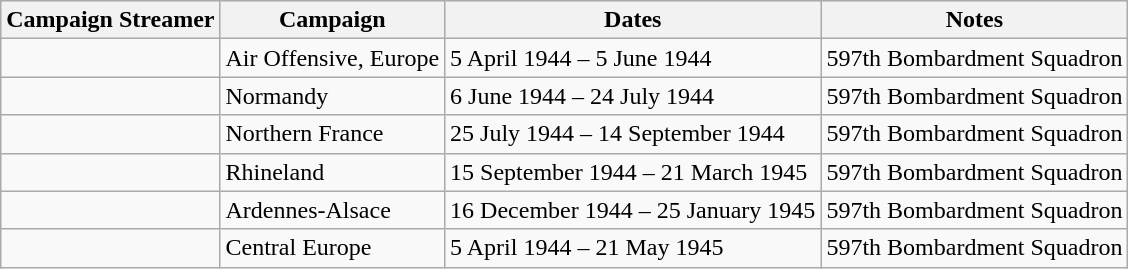<table class="wikitable">
<tr style="background:#efefef;">
<th>Campaign Streamer</th>
<th>Campaign</th>
<th>Dates</th>
<th>Notes</th>
</tr>
<tr>
<td></td>
<td>Air Offensive, Europe</td>
<td>5 April 1944 – 5 June 1944</td>
<td>597th Bombardment Squadron</td>
</tr>
<tr>
<td></td>
<td>Normandy</td>
<td>6 June 1944 – 24 July 1944</td>
<td>597th Bombardment Squadron</td>
</tr>
<tr>
<td></td>
<td>Northern France</td>
<td>25 July 1944 – 14 September 1944</td>
<td>597th Bombardment Squadron</td>
</tr>
<tr>
<td></td>
<td>Rhineland</td>
<td>15 September 1944 – 21 March 1945</td>
<td>597th Bombardment Squadron</td>
</tr>
<tr>
<td></td>
<td>Ardennes-Alsace</td>
<td>16 December 1944 – 25 January 1945</td>
<td>597th Bombardment Squadron</td>
</tr>
<tr>
<td></td>
<td>Central Europe</td>
<td>5 April 1944 – 21 May 1945</td>
<td>597th Bombardment Squadron</td>
</tr>
</table>
